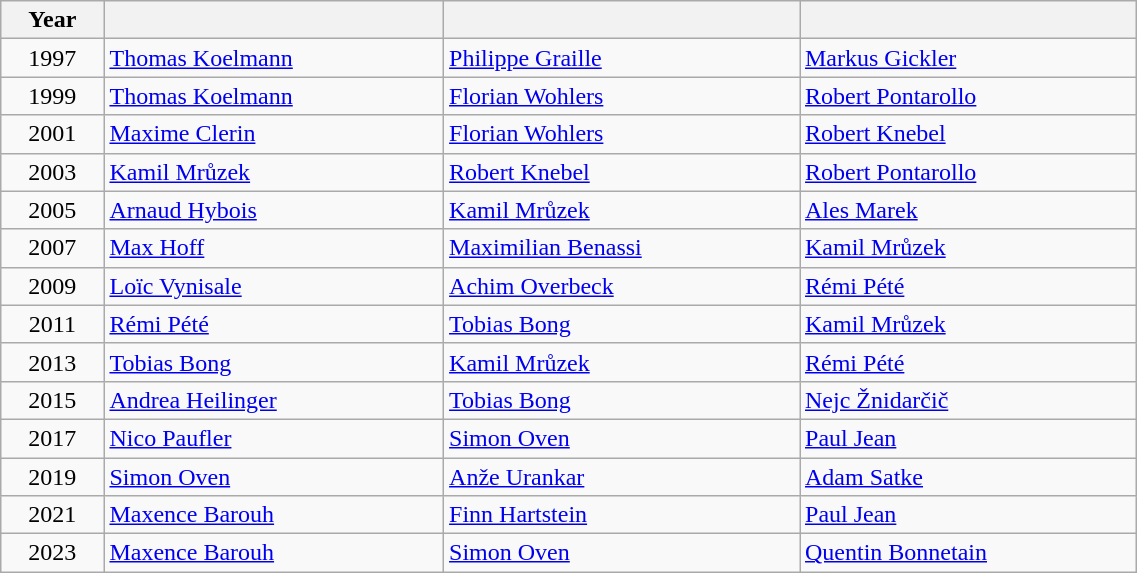<table class="wikitable" width=60% style="font-size:100%; text-align:left;">
<tr>
<th>Year</th>
<th></th>
<th></th>
<th></th>
</tr>
<tr>
<td align=center>1997</td>
<td> <a href='#'>Thomas Koelmann</a></td>
<td> <a href='#'>Philippe Graille</a></td>
<td> <a href='#'>Markus Gickler</a></td>
</tr>
<tr>
<td align=center>1999</td>
<td> <a href='#'>Thomas Koelmann</a></td>
<td> <a href='#'>Florian Wohlers</a></td>
<td> <a href='#'>Robert Pontarollo</a></td>
</tr>
<tr>
<td align=center>2001</td>
<td> <a href='#'>Maxime Clerin</a></td>
<td> <a href='#'>Florian Wohlers</a></td>
<td> <a href='#'>Robert Knebel</a></td>
</tr>
<tr>
<td align=center>2003</td>
<td> <a href='#'>Kamil Mrůzek</a></td>
<td> <a href='#'>Robert Knebel</a></td>
<td> <a href='#'>Robert Pontarollo</a></td>
</tr>
<tr>
<td align=center>2005</td>
<td> <a href='#'>Arnaud Hybois</a></td>
<td> <a href='#'>Kamil Mrůzek</a></td>
<td> <a href='#'>Ales Marek</a></td>
</tr>
<tr>
<td align=center>2007</td>
<td> <a href='#'>Max Hoff</a></td>
<td> <a href='#'>Maximilian Benassi</a></td>
<td> <a href='#'>Kamil Mrůzek</a></td>
</tr>
<tr>
<td align=center>2009</td>
<td> <a href='#'>Loïc Vynisale</a></td>
<td> <a href='#'>Achim Overbeck</a></td>
<td> <a href='#'>Rémi Pété</a></td>
</tr>
<tr>
<td align=center>2011</td>
<td> <a href='#'>Rémi Pété</a></td>
<td> <a href='#'>Tobias Bong</a></td>
<td> <a href='#'>Kamil Mrůzek</a></td>
</tr>
<tr>
<td align=center>2013</td>
<td> <a href='#'>Tobias Bong</a></td>
<td> <a href='#'>Kamil Mrůzek</a></td>
<td> <a href='#'>Rémi Pété</a></td>
</tr>
<tr>
<td align=center>2015</td>
<td> <a href='#'>Andrea Heilinger</a></td>
<td> <a href='#'>Tobias Bong</a></td>
<td> <a href='#'>Nejc Žnidarčič</a></td>
</tr>
<tr>
<td align=center>2017</td>
<td> <a href='#'>Nico Paufler</a></td>
<td> <a href='#'>Simon Oven</a></td>
<td> <a href='#'>Paul Jean</a></td>
</tr>
<tr>
<td align=center>2019</td>
<td> <a href='#'>Simon Oven</a></td>
<td> <a href='#'>Anže Urankar</a></td>
<td> <a href='#'>Adam Satke</a></td>
</tr>
<tr>
<td align=center>2021</td>
<td> <a href='#'>Maxence Barouh</a></td>
<td> <a href='#'>Finn Hartstein</a></td>
<td> <a href='#'>Paul Jean</a></td>
</tr>
<tr>
<td align=center>2023</td>
<td> <a href='#'>Maxence Barouh</a></td>
<td> <a href='#'>Simon Oven</a></td>
<td> <a href='#'>Quentin Bonnetain</a></td>
</tr>
</table>
